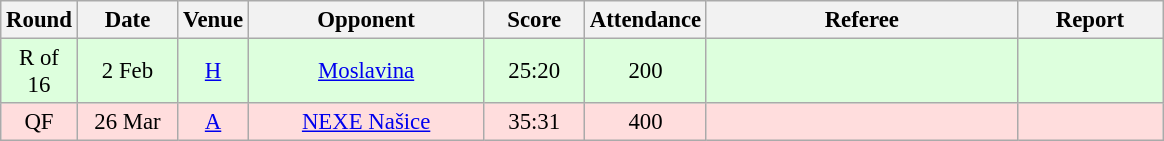<table class="wikitable sortable" style="text-align: center; font-size:95%;">
<tr>
<th width="30">Round</th>
<th width="60">Date</th>
<th width="20">Venue</th>
<th width="150">Opponent</th>
<th width="60">Score</th>
<th width="40">Attendance</th>
<th width="200">Referee</th>
<th width="90" class="unsortable">Report</th>
</tr>
<tr bgcolor="#ddffdd">
<td>R of 16</td>
<td>2 Feb</td>
<td><a href='#'>H</a></td>
<td><a href='#'>Moslavina</a></td>
<td>25:20</td>
<td>200</td>
<td></td>
<td></td>
</tr>
<tr bgcolor="#ffdddd">
<td>QF</td>
<td>26 Mar</td>
<td><a href='#'>A</a></td>
<td><a href='#'>NEXE Našice</a></td>
<td>35:31</td>
<td>400</td>
<td></td>
<td></td>
</tr>
</table>
